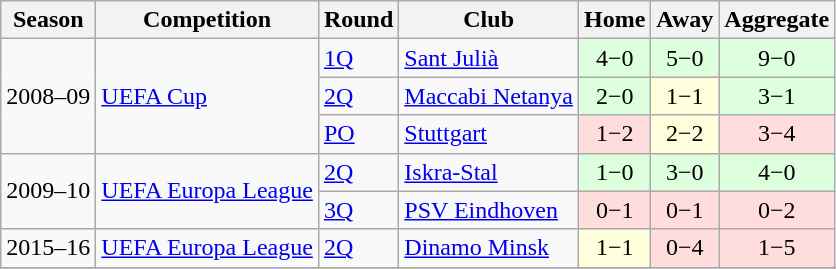<table class="wikitable" style="text-align:left">
<tr>
<th>Season</th>
<th>Competition</th>
<th>Round</th>
<th>Club</th>
<th>Home</th>
<th>Away</th>
<th>Aggregate</th>
</tr>
<tr>
<td rowspan="3">2008–09</td>
<td rowspan="3"><a href='#'>UEFA Cup</a></td>
<td><a href='#'>1Q</a></td>
<td> <a href='#'>Sant Julià</a></td>
<td bgcolor="ddffdd" style="text-align:center;">4−0</td>
<td bgcolor="ddffdd" style="text-align:center;">5−0</td>
<td bgcolor="ddffdd" style="text-align:center;">9−0</td>
</tr>
<tr>
<td><a href='#'>2Q</a></td>
<td> <a href='#'>Maccabi Netanya</a></td>
<td bgcolor="ddffdd" style="text-align:center;">2−0</td>
<td bgcolor="ffffdd" style="text-align:center;">1−1</td>
<td bgcolor="ddffdd" style="text-align:center;">3−1</td>
</tr>
<tr>
<td><a href='#'>PO</a></td>
<td> <a href='#'>Stuttgart</a></td>
<td bgcolor="ffdddd" style="text-align:center;">1−2</td>
<td bgcolor="ffffdd" style="text-align:center;">2−2</td>
<td bgcolor="ffdddd" style="text-align:center;">3−4</td>
</tr>
<tr>
<td rowspan="2">2009–10</td>
<td rowspan="2"><a href='#'>UEFA Europa League</a></td>
<td><a href='#'>2Q</a></td>
<td> <a href='#'>Iskra-Stal</a></td>
<td bgcolor="ddffdd" style="text-align:center;">1−0</td>
<td bgcolor="ddffdd" style="text-align:center;">3−0</td>
<td bgcolor="ddffdd" style="text-align:center;">4−0</td>
</tr>
<tr>
<td><a href='#'>3Q</a></td>
<td> <a href='#'>PSV Eindhoven</a></td>
<td bgcolor="ffdddd" style="text-align:center;">0−1</td>
<td bgcolor="ffdddd" style="text-align:center;">0−1</td>
<td bgcolor="ffdddd" style="text-align:center;">0−2</td>
</tr>
<tr>
<td rowspan="1">2015–16</td>
<td rowspan="1"><a href='#'>UEFA Europa League</a></td>
<td><a href='#'>2Q</a></td>
<td> <a href='#'>Dinamo Minsk</a></td>
<td bgcolor="ffffdd" style="text-align:center;">1−1</td>
<td bgcolor="ffdddd" style="text-align:center;">0−4</td>
<td bgcolor="ffdddd" style="text-align:center;">1−5</td>
</tr>
<tr>
</tr>
</table>
